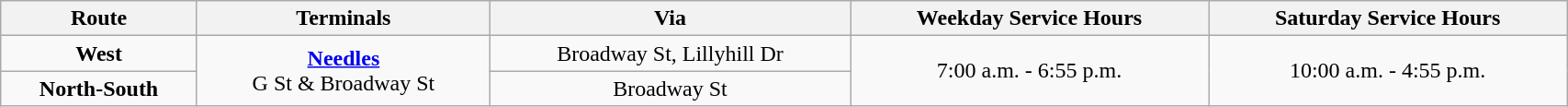<table class="wikitable" style="text-align:center; width:90%">
<tr>
<th>Route</th>
<th><strong>Terminals</strong></th>
<th>Via</th>
<th>Weekday Service Hours</th>
<th>Saturday Service Hours</th>
</tr>
<tr>
<td><strong>West</strong></td>
<td rowspan="2"><strong><a href='#'>Needles</a></strong><br>G St & Broadway St</td>
<td>Broadway St, Lillyhill Dr</td>
<td rowspan="2">7:00 a.m. - 6:55 p.m.</td>
<td rowspan="2">10:00 a.m. - 4:55 p.m.</td>
</tr>
<tr>
<td><strong>North-South</strong></td>
<td>Broadway St</td>
</tr>
</table>
